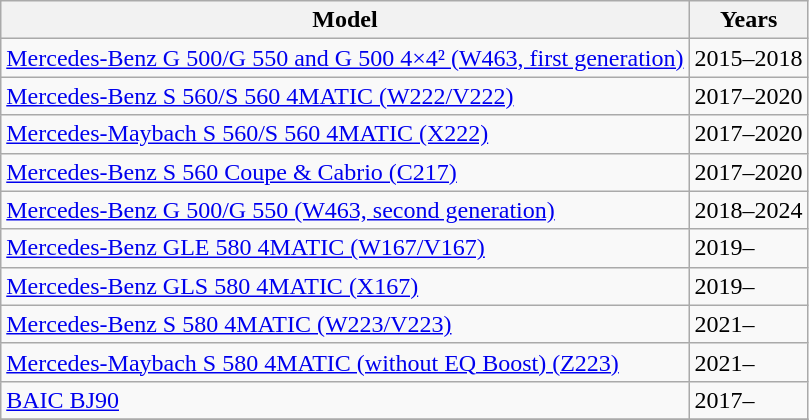<table class="wikitable">
<tr>
<th>Model</th>
<th>Years</th>
</tr>
<tr>
<td><a href='#'>Mercedes-Benz G 500/G 550 and G 500 4×4² (W463, first generation)</a></td>
<td>2015–2018</td>
</tr>
<tr>
<td><a href='#'>Mercedes-Benz S 560/S 560 4MATIC (W222/V222)</a></td>
<td>2017–2020</td>
</tr>
<tr>
<td><a href='#'>Mercedes-Maybach S 560/S 560 4MATIC (X222)</a></td>
<td>2017–2020</td>
</tr>
<tr>
<td><a href='#'>Mercedes-Benz S 560 Coupe & Cabrio (C217)</a></td>
<td>2017–2020</td>
</tr>
<tr>
<td><a href='#'>Mercedes-Benz G 500/G 550 (W463, second generation)</a></td>
<td>2018–2024</td>
</tr>
<tr>
<td><a href='#'>Mercedes-Benz GLE 580 4MATIC (W167/V167)</a></td>
<td>2019–</td>
</tr>
<tr>
<td><a href='#'>Mercedes-Benz GLS 580 4MATIC (X167)</a></td>
<td>2019–</td>
</tr>
<tr>
<td><a href='#'>Mercedes-Benz S 580 4MATIC (W223/V223)</a></td>
<td>2021–</td>
</tr>
<tr>
<td><a href='#'>Mercedes-Maybach S 580 4MATIC (without EQ Boost) (Z223)</a></td>
<td>2021–</td>
</tr>
<tr>
<td><a href='#'>BAIC BJ90</a></td>
<td>2017–</td>
</tr>
<tr>
</tr>
</table>
